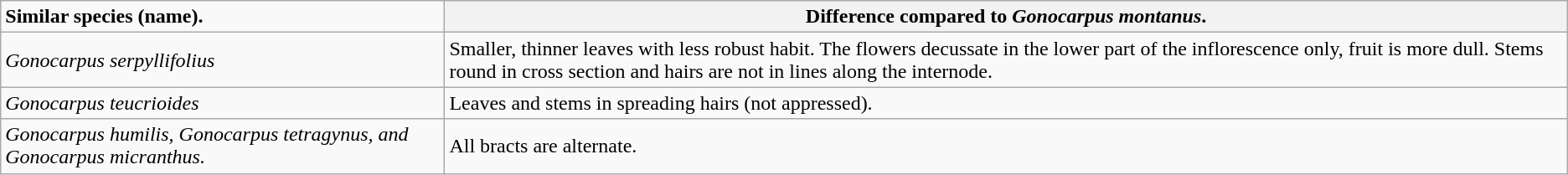<table class="wikitable">
<tr>
<td><strong>Similar species (name).</strong></td>
<th>Difference compared to <em>Gonocarpus</em> <em>montanus</em>.</th>
</tr>
<tr>
<td><em>Gonocarpus serpyllifolius</em></td>
<td>Smaller, thinner leaves with less robust habit.  The flowers decussate in the lower part of the inflorescence only, fruit is more dull.  Stems round in cross section and hairs are not in lines along the internode.</td>
</tr>
<tr>
<td><em>Gonocarpus teucrioides</em></td>
<td>Leaves and stems in spreading hairs (not appressed).</td>
</tr>
<tr>
<td><em>Gonocarpus humilis, Gonocarpus tetragynus, and Gonocarpus micranthus.</em></td>
<td>All bracts are alternate.</td>
</tr>
</table>
